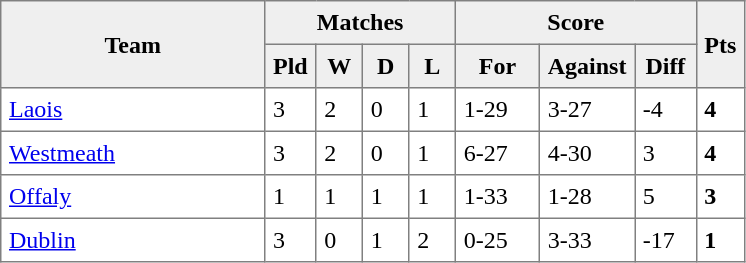<table style=border-collapse:collapse border=1 cellspacing=0 cellpadding=5>
<tr align=center bgcolor=#efefef>
<th rowspan=2 width=165>Team</th>
<th colspan=4>Matches</th>
<th colspan=3>Score</th>
<th rowspan=2width=20>Pts</th>
</tr>
<tr align=center bgcolor=#efefef>
<th width=20>Pld</th>
<th width=20>W</th>
<th width=20>D</th>
<th width=20>L</th>
<th width=45>For</th>
<th width=45>Against</th>
<th width=30>Diff</th>
</tr>
<tr>
<td style="text-align:left;"><a href='#'>Laois</a></td>
<td>3</td>
<td>2</td>
<td>0</td>
<td>1</td>
<td>1-29</td>
<td>3-27</td>
<td>-4</td>
<td><strong>4</strong></td>
</tr>
<tr>
<td style="text-align:left;"><a href='#'>Westmeath</a></td>
<td>3</td>
<td>2</td>
<td>0</td>
<td>1</td>
<td>6-27</td>
<td>4-30</td>
<td>3</td>
<td><strong>4</strong></td>
</tr>
<tr>
<td style="text-align:left;"><a href='#'>Offaly</a></td>
<td>1</td>
<td>1</td>
<td>1</td>
<td>1</td>
<td>1-33</td>
<td>1-28</td>
<td>5</td>
<td><strong>3</strong></td>
</tr>
<tr>
<td style="text-align:left;"><a href='#'>Dublin</a></td>
<td>3</td>
<td>0</td>
<td>1</td>
<td>2</td>
<td>0-25</td>
<td>3-33</td>
<td>-17</td>
<td><strong>1</strong></td>
</tr>
</table>
